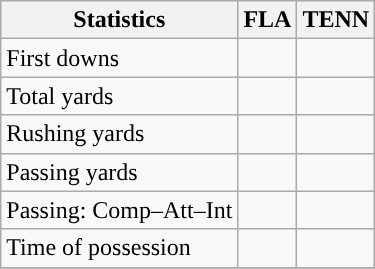<table class="wikitable" style="float: left;">
<tr>
<th>Statistics</th>
<th>FLA</th>
<th>TENN</th>
</tr>
<tr>
<td>First downs</td>
<td></td>
<td></td>
</tr>
<tr>
<td>Total yards</td>
<td></td>
<td></td>
</tr>
<tr>
<td>Rushing yards</td>
<td></td>
<td></td>
</tr>
<tr>
<td>Passing yards</td>
<td></td>
<td></td>
</tr>
<tr>
<td>Passing: Comp–Att–Int</td>
<td></td>
<td></td>
</tr>
<tr>
<td>Time of possession</td>
<td></td>
<td></td>
</tr>
<tr>
</tr>
</table>
